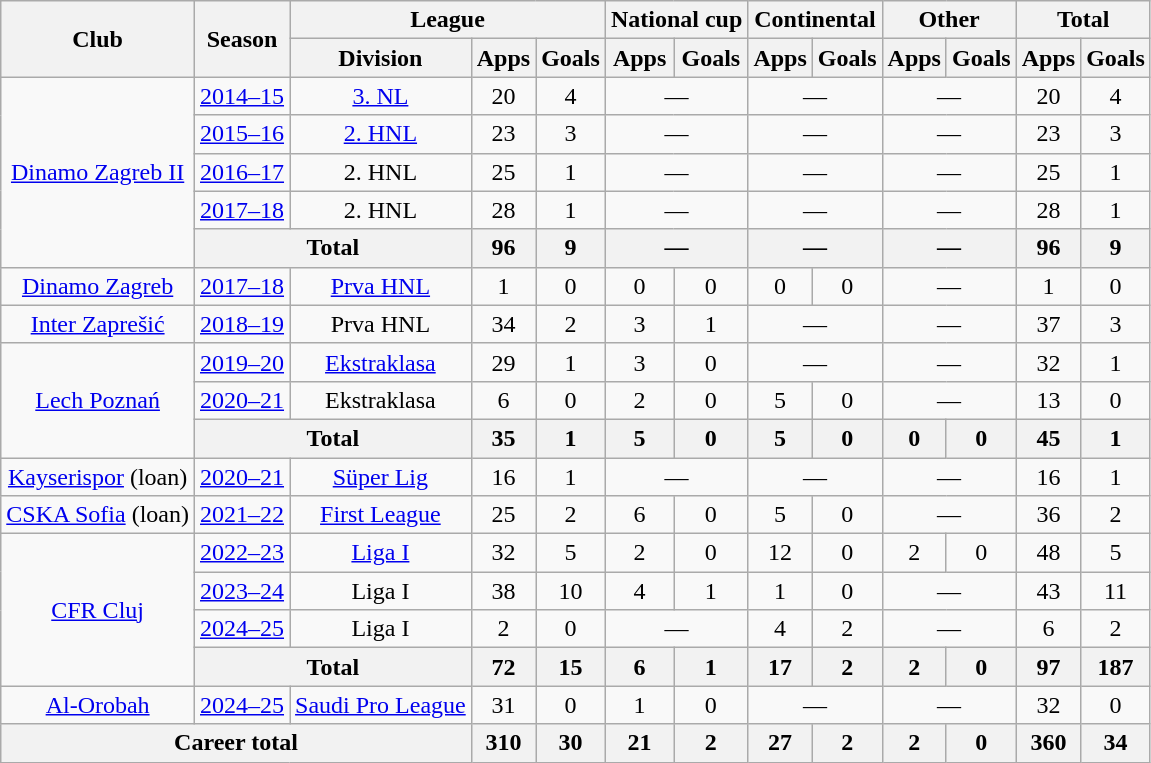<table class="wikitable" style="text-align:center">
<tr>
<th rowspan="2">Club</th>
<th rowspan="2">Season</th>
<th colspan="3">League</th>
<th colspan="2">National cup</th>
<th colspan="2">Continental</th>
<th colspan="2">Other</th>
<th colspan="2">Total</th>
</tr>
<tr>
<th>Division</th>
<th>Apps</th>
<th>Goals</th>
<th>Apps</th>
<th>Goals</th>
<th>Apps</th>
<th>Goals</th>
<th>Apps</th>
<th>Goals</th>
<th>Apps</th>
<th>Goals</th>
</tr>
<tr>
<td rowspan="5"><a href='#'>Dinamo Zagreb II</a></td>
<td><a href='#'>2014–15</a></td>
<td><a href='#'>3. NL</a></td>
<td>20</td>
<td>4</td>
<td colspan="2">—</td>
<td colspan="2">—</td>
<td colspan="2">—</td>
<td>20</td>
<td>4</td>
</tr>
<tr>
<td><a href='#'>2015–16</a></td>
<td><a href='#'>2. HNL</a></td>
<td>23</td>
<td>3</td>
<td colspan="2">—</td>
<td colspan="2">—</td>
<td colspan="2">—</td>
<td>23</td>
<td>3</td>
</tr>
<tr>
<td><a href='#'>2016–17</a></td>
<td>2. HNL</td>
<td>25</td>
<td>1</td>
<td colspan="2">—</td>
<td colspan="2">—</td>
<td colspan="2">—</td>
<td>25</td>
<td>1</td>
</tr>
<tr>
<td><a href='#'>2017–18</a></td>
<td>2. HNL</td>
<td>28</td>
<td>1</td>
<td colspan="2">—</td>
<td colspan="2">—</td>
<td colspan="2">—</td>
<td>28</td>
<td>1</td>
</tr>
<tr>
<th colspan="2">Total</th>
<th>96</th>
<th>9</th>
<th colspan="2">—</th>
<th colspan="2">—</th>
<th colspan="2">—</th>
<th>96</th>
<th>9</th>
</tr>
<tr>
<td rowspan="1"><a href='#'>Dinamo Zagreb</a></td>
<td><a href='#'>2017–18</a></td>
<td><a href='#'>Prva HNL</a></td>
<td>1</td>
<td>0</td>
<td>0</td>
<td>0</td>
<td>0</td>
<td>0</td>
<td colspan="2">—</td>
<td>1</td>
<td>0</td>
</tr>
<tr>
<td rowspan="1"><a href='#'>Inter Zaprešić</a></td>
<td><a href='#'>2018–19</a></td>
<td>Prva HNL</td>
<td>34</td>
<td>2</td>
<td>3</td>
<td>1</td>
<td colspan="2">—</td>
<td colspan="2">—</td>
<td>37</td>
<td>3</td>
</tr>
<tr>
<td rowspan="3"><a href='#'>Lech Poznań</a></td>
<td><a href='#'>2019–20</a></td>
<td><a href='#'>Ekstraklasa</a></td>
<td>29</td>
<td>1</td>
<td>3</td>
<td>0</td>
<td colspan="2">—</td>
<td colspan="2">—</td>
<td>32</td>
<td>1</td>
</tr>
<tr>
<td><a href='#'>2020–21</a></td>
<td>Ekstraklasa</td>
<td>6</td>
<td>0</td>
<td>2</td>
<td>0</td>
<td>5</td>
<td>0</td>
<td colspan="2">—</td>
<td>13</td>
<td>0</td>
</tr>
<tr>
<th colspan="2">Total</th>
<th>35</th>
<th>1</th>
<th>5</th>
<th>0</th>
<th>5</th>
<th>0</th>
<th>0</th>
<th>0</th>
<th>45</th>
<th>1</th>
</tr>
<tr>
<td><a href='#'>Kayserispor</a> (loan)</td>
<td><a href='#'>2020–21</a></td>
<td><a href='#'>Süper Lig</a></td>
<td>16</td>
<td>1</td>
<td colspan="2">—</td>
<td colspan="2">—</td>
<td colspan="2">—</td>
<td>16</td>
<td>1</td>
</tr>
<tr>
<td><a href='#'>CSKA Sofia</a> (loan)</td>
<td><a href='#'>2021–22</a></td>
<td><a href='#'>First League</a></td>
<td>25</td>
<td>2</td>
<td>6</td>
<td>0</td>
<td>5</td>
<td>0</td>
<td colspan="2">—</td>
<td>36</td>
<td>2</td>
</tr>
<tr>
<td rowspan="4"><a href='#'>CFR Cluj</a></td>
<td><a href='#'>2022–23</a></td>
<td><a href='#'>Liga I</a></td>
<td>32</td>
<td>5</td>
<td>2</td>
<td>0</td>
<td>12</td>
<td>0</td>
<td>2</td>
<td>0</td>
<td>48</td>
<td>5</td>
</tr>
<tr>
<td><a href='#'>2023–24</a></td>
<td>Liga I</td>
<td>38</td>
<td>10</td>
<td>4</td>
<td>1</td>
<td>1</td>
<td>0</td>
<td colspan="2">—</td>
<td>43</td>
<td>11</td>
</tr>
<tr>
<td><a href='#'>2024–25</a></td>
<td>Liga I</td>
<td>2</td>
<td>0</td>
<td colspan="2">—</td>
<td>4</td>
<td>2</td>
<td colspan="2">—</td>
<td>6</td>
<td>2</td>
</tr>
<tr>
<th colspan="2">Total</th>
<th>72</th>
<th>15</th>
<th>6</th>
<th>1</th>
<th>17</th>
<th>2</th>
<th>2</th>
<th>0</th>
<th>97</th>
<th>187</th>
</tr>
<tr>
<td><a href='#'>Al-Orobah</a></td>
<td><a href='#'>2024–25</a></td>
<td><a href='#'>Saudi Pro League</a></td>
<td>31</td>
<td>0</td>
<td>1</td>
<td>0</td>
<td colspan="2">—</td>
<td colspan="2">—</td>
<td>32</td>
<td>0</td>
</tr>
<tr>
<th colspan="3">Career total</th>
<th>310</th>
<th>30</th>
<th>21</th>
<th>2</th>
<th>27</th>
<th>2</th>
<th>2</th>
<th>0</th>
<th>360</th>
<th>34</th>
</tr>
</table>
